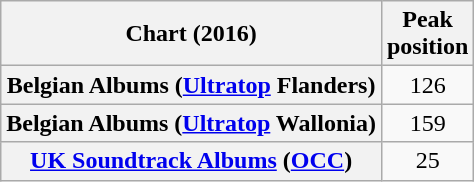<table class="wikitable plainrowheaders" style="text-align:center">
<tr>
<th scope="col">Chart (2016)</th>
<th scope="col">Peak<br>position</th>
</tr>
<tr>
<th scope="row">Belgian Albums (<a href='#'>Ultratop</a> Flanders)</th>
<td>126</td>
</tr>
<tr>
<th scope="row">Belgian Albums (<a href='#'>Ultratop</a> Wallonia)</th>
<td>159</td>
</tr>
<tr>
<th scope="row"><a href='#'>UK Soundtrack Albums</a> (<a href='#'>OCC</a>)</th>
<td>25</td>
</tr>
</table>
